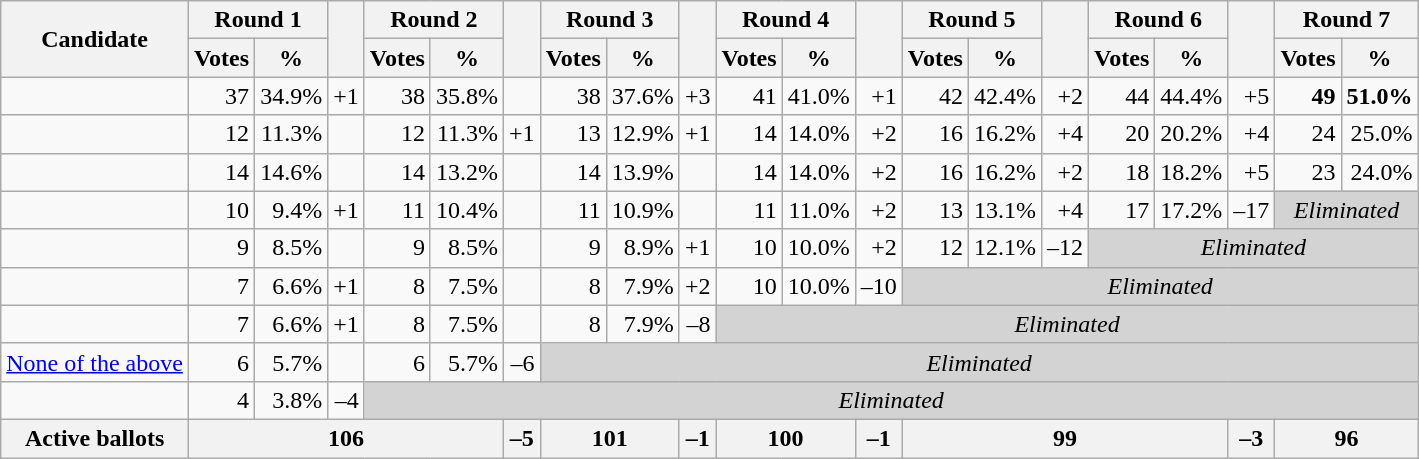<table class="wikitable sortable" style="text-align:right">
<tr>
<th rowspan=2>Candidate</th>
<th colspan=2>Round 1</th>
<th rowspan=2></th>
<th colspan=2>Round 2</th>
<th rowspan=2></th>
<th colspan=2>Round 3</th>
<th rowspan=2></th>
<th colspan=2>Round 4</th>
<th rowspan=2></th>
<th colspan=2>Round 5</th>
<th rowspan=2></th>
<th colspan=2>Round 6</th>
<th rowspan=2></th>
<th colspan=2>Round 7</th>
</tr>
<tr>
<th>Votes</th>
<th>%</th>
<th>Votes</th>
<th>%</th>
<th>Votes</th>
<th>%</th>
<th>Votes</th>
<th>%</th>
<th>Votes</th>
<th>%</th>
<th>Votes</th>
<th>%</th>
<th>Votes</th>
<th>%</th>
</tr>
<tr>
<td style="text-align:left" scope="row"><strong></strong></td>
<td>37</td>
<td>34.9%</td>
<td>+1</td>
<td>38</td>
<td>35.8%</td>
<td></td>
<td>38</td>
<td>37.6%</td>
<td>+3</td>
<td>41</td>
<td>41.0%</td>
<td>+1</td>
<td>42</td>
<td>42.4%</td>
<td>+2</td>
<td>44</td>
<td>44.4%</td>
<td>+5</td>
<td><strong>49</strong></td>
<td><strong>51.0%</strong></td>
</tr>
<tr>
<td style="text-align:left" scope="row"></td>
<td>12</td>
<td>11.3%</td>
<td></td>
<td>12</td>
<td>11.3%</td>
<td>+1</td>
<td>13</td>
<td>12.9%</td>
<td>+1</td>
<td>14</td>
<td>14.0%</td>
<td>+2</td>
<td>16</td>
<td>16.2%</td>
<td>+4</td>
<td>20</td>
<td>20.2%</td>
<td>+4</td>
<td>24</td>
<td>25.0%</td>
</tr>
<tr>
<td style="text-align:left" scope="row"></td>
<td>14</td>
<td>14.6%</td>
<td></td>
<td>14</td>
<td>13.2%</td>
<td></td>
<td>14</td>
<td>13.9%</td>
<td></td>
<td>14</td>
<td>14.0%</td>
<td>+2</td>
<td>16</td>
<td>16.2%</td>
<td>+2</td>
<td>18</td>
<td>18.2%</td>
<td>+5</td>
<td>23</td>
<td>24.0%</td>
</tr>
<tr>
<td style="text-align:left" scope="row"></td>
<td>10</td>
<td>9.4%</td>
<td>+1</td>
<td>11</td>
<td>10.4%</td>
<td></td>
<td>11</td>
<td>10.9%</td>
<td></td>
<td>11</td>
<td>11.0%</td>
<td>+2</td>
<td>13</td>
<td>13.1%</td>
<td>+4</td>
<td>17</td>
<td>17.2%</td>
<td>–17</td>
<td colspan="2"  style="background:lightgrey; text-align:center;"><em>Eliminated</em></td>
</tr>
<tr>
<td style="text-align:left" scope="row"></td>
<td>9</td>
<td>8.5%</td>
<td></td>
<td>9</td>
<td>8.5%</td>
<td></td>
<td>9</td>
<td>8.9%</td>
<td>+1</td>
<td>10</td>
<td>10.0%</td>
<td>+2</td>
<td>12</td>
<td>12.1%</td>
<td>–12</td>
<td colspan="5"  style="background:lightgrey; text-align:center;"><em>Eliminated</em></td>
</tr>
<tr>
<td style="text-align:left" scope="row"></td>
<td>7</td>
<td>6.6%</td>
<td>+1</td>
<td>8</td>
<td>7.5%</td>
<td></td>
<td>8</td>
<td>7.9%</td>
<td>+2</td>
<td>10</td>
<td>10.0%</td>
<td>–10</td>
<td colspan="8"  style="background:lightgrey; text-align:center;"><em>Eliminated</em></td>
</tr>
<tr>
<td style="text-align:left" scope="row"></td>
<td>7</td>
<td>6.6%</td>
<td>+1</td>
<td>8</td>
<td>7.5%</td>
<td></td>
<td>8</td>
<td>7.9%</td>
<td>–8</td>
<td colspan="11"  style="background:lightgrey; text-align:center;"><em>Eliminated</em></td>
</tr>
<tr>
<td style="text-align:left" scope="row"><a href='#'>None of the above</a></td>
<td>6</td>
<td>5.7%</td>
<td></td>
<td>6</td>
<td>5.7%</td>
<td>–6</td>
<td colspan="14"  style="background:lightgrey; text-align:center;"><em>Eliminated</em></td>
</tr>
<tr>
<td style="text-align:left" scope="row"></td>
<td>4</td>
<td>3.8%</td>
<td>–4</td>
<td colspan="17"  style="background:lightgrey; text-align:center;"><em>Eliminated</em></td>
</tr>
<tr>
<th>Active ballots</th>
<th colspan=5>106</th>
<th>–5</th>
<th colspan=2>101</th>
<th>–1</th>
<th colspan=2>100</th>
<th>–1</th>
<th colspan=5>99</th>
<th>–3</th>
<th colspan=5>96</th>
</tr>
</table>
